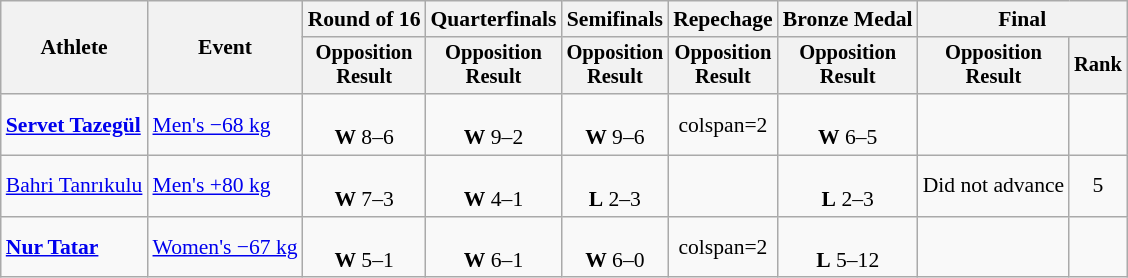<table class="wikitable" style="font-size:90%">
<tr>
<th rowspan="2">Athlete</th>
<th rowspan="2">Event</th>
<th>Round of 16</th>
<th>Quarterfinals</th>
<th>Semifinals</th>
<th>Repechage</th>
<th>Bronze Medal</th>
<th colspan=2>Final</th>
</tr>
<tr style="font-size:95%">
<th>Opposition<br>Result</th>
<th>Opposition<br>Result</th>
<th>Opposition<br>Result</th>
<th>Opposition<br>Result</th>
<th>Opposition<br>Result</th>
<th>Opposition<br>Result</th>
<th>Rank</th>
</tr>
<tr align=center>
<td align=left><strong><a href='#'>Servet Tazegül</a></strong></td>
<td align=left><a href='#'>Men's −68 kg</a></td>
<td><br><strong>W</strong> 8–6</td>
<td><br><strong>W</strong> 9–2</td>
<td><br><strong>W</strong> 9–6</td>
<td>colspan=2 </td>
<td><br><strong>W</strong> 6–5</td>
<td></td>
</tr>
<tr align=center>
<td align=left><a href='#'>Bahri Tanrıkulu</a></td>
<td align=left><a href='#'>Men's +80 kg</a></td>
<td><br><strong>W</strong> 7–3</td>
<td><br><strong>W</strong> 4–1</td>
<td><br><strong>L</strong> 2–3</td>
<td></td>
<td><br><strong>L</strong> 2–3</td>
<td>Did not advance</td>
<td>5</td>
</tr>
<tr align=center>
<td align=left><strong><a href='#'>Nur Tatar</a></strong></td>
<td align=left><a href='#'>Women's −67 kg</a></td>
<td><br><strong>W</strong> 5–1</td>
<td><br><strong>W</strong> 6–1</td>
<td><br><strong>W</strong> 6–0</td>
<td>colspan=2 </td>
<td><br><strong>L</strong> 5–12</td>
<td></td>
</tr>
</table>
